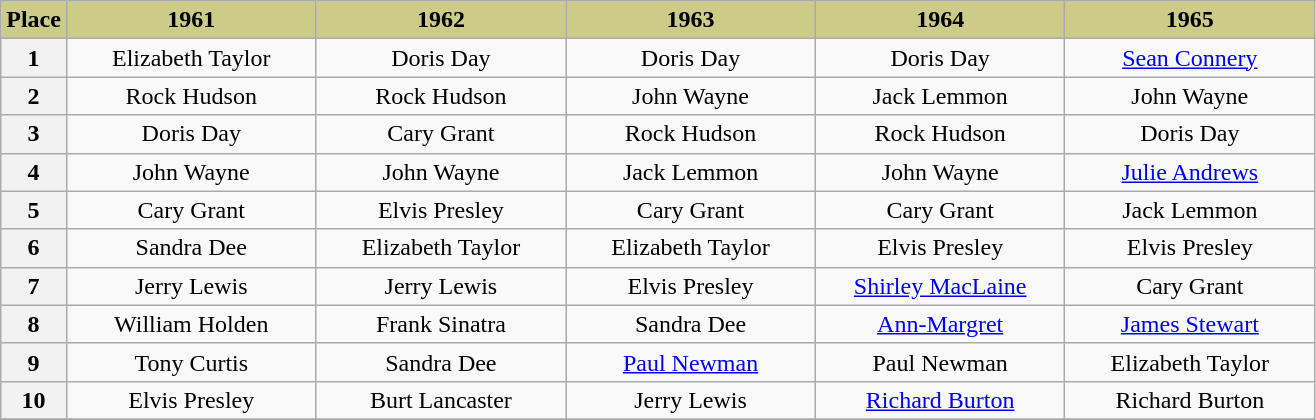<table class="wikitable" style="text-align:center">
<tr>
<th scope="col" style="background:#CC8" width="5%">Place</th>
<th scope="col" style="background:#CC8" width="19%">1961</th>
<th scope="col" style="background:#CC8" width="19%">1962</th>
<th scope="col" style="background:#CC8" width="19%">1963</th>
<th scope="col" style="background:#CC8" width="19%">1964</th>
<th scope="col" style="background:#CC8" width="19%">1965</th>
</tr>
<tr>
<th scope="row">1</th>
<td>Elizabeth Taylor</td>
<td>Doris Day</td>
<td>Doris Day</td>
<td>Doris Day</td>
<td><a href='#'>Sean Connery</a></td>
</tr>
<tr>
<th scope="row">2</th>
<td>Rock Hudson</td>
<td>Rock Hudson</td>
<td>John Wayne</td>
<td>Jack Lemmon</td>
<td>John Wayne</td>
</tr>
<tr>
<th scope="row">3</th>
<td>Doris Day</td>
<td>Cary Grant</td>
<td>Rock Hudson</td>
<td>Rock Hudson</td>
<td>Doris Day</td>
</tr>
<tr>
<th scope="row">4</th>
<td>John Wayne</td>
<td>John Wayne</td>
<td>Jack Lemmon</td>
<td>John Wayne</td>
<td><a href='#'>Julie Andrews</a></td>
</tr>
<tr>
<th scope="row">5</th>
<td>Cary Grant</td>
<td>Elvis Presley</td>
<td>Cary Grant</td>
<td>Cary Grant</td>
<td>Jack Lemmon</td>
</tr>
<tr>
<th scope="row">6</th>
<td>Sandra Dee</td>
<td>Elizabeth Taylor</td>
<td>Elizabeth Taylor</td>
<td>Elvis Presley</td>
<td>Elvis Presley</td>
</tr>
<tr>
<th scope="row">7</th>
<td>Jerry Lewis</td>
<td>Jerry Lewis</td>
<td>Elvis Presley</td>
<td><a href='#'>Shirley MacLaine</a></td>
<td>Cary Grant</td>
</tr>
<tr>
<th scope="row">8</th>
<td>William Holden</td>
<td>Frank Sinatra</td>
<td>Sandra Dee</td>
<td><a href='#'>Ann-Margret</a></td>
<td><a href='#'>James Stewart</a></td>
</tr>
<tr>
<th scope="row">9</th>
<td>Tony Curtis</td>
<td>Sandra Dee</td>
<td><a href='#'>Paul Newman</a></td>
<td>Paul Newman</td>
<td>Elizabeth Taylor</td>
</tr>
<tr>
<th scope="row">10</th>
<td>Elvis Presley</td>
<td>Burt Lancaster</td>
<td>Jerry Lewis</td>
<td><a href='#'>Richard Burton</a></td>
<td>Richard Burton</td>
</tr>
<tr>
</tr>
</table>
